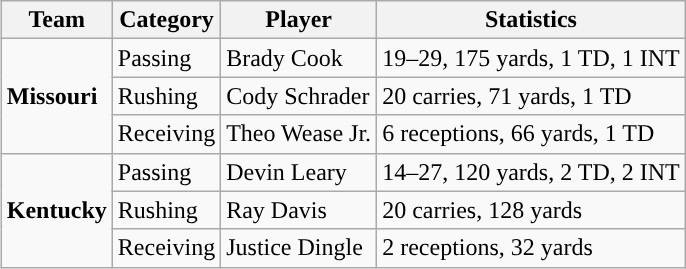<table class="wikitable" style="float: right;">
<tr>
<th>Team</th>
<th>Category</th>
<th>Player</th>
<th>Statistics</th>
</tr>
<tr>
<td rowspan=3><strong>Missouri</strong></td>
<td>Passing</td>
<td>Brady Cook</td>
<td>19–29, 175 yards, 1 TD, 1 INT</td>
</tr>
<tr>
<td>Rushing</td>
<td>Cody Schrader</td>
<td>20 carries, 71 yards, 1 TD</td>
</tr>
<tr>
<td>Receiving</td>
<td>Theo Wease Jr.</td>
<td>6 receptions, 66 yards, 1 TD</td>
</tr>
<tr>
<td rowspan=3><strong>Kentucky</strong></td>
<td>Passing</td>
<td>Devin Leary</td>
<td>14–27, 120 yards, 2 TD, 2 INT</td>
</tr>
<tr>
<td>Rushing</td>
<td>Ray Davis</td>
<td>20 carries, 128 yards</td>
</tr>
<tr>
<td>Receiving</td>
<td>Justice Dingle</td>
<td>2 receptions, 32 yards</td>
</tr>
</table>
